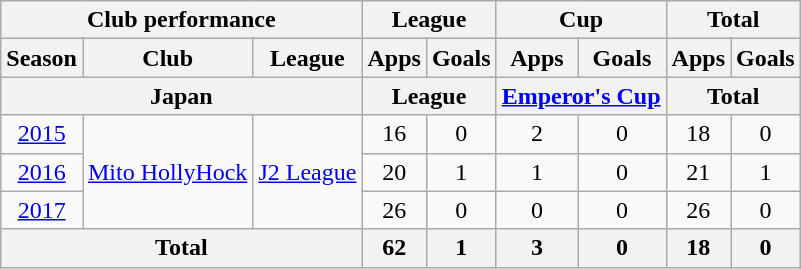<table class="wikitable" style="text-align:center;">
<tr>
<th colspan=3>Club performance</th>
<th colspan=2>League</th>
<th colspan=2>Cup</th>
<th colspan=2>Total</th>
</tr>
<tr>
<th>Season</th>
<th>Club</th>
<th>League</th>
<th>Apps</th>
<th>Goals</th>
<th>Apps</th>
<th>Goals</th>
<th>Apps</th>
<th>Goals</th>
</tr>
<tr>
<th colspan=3>Japan</th>
<th colspan=2>League</th>
<th colspan=2><a href='#'>Emperor's Cup</a></th>
<th colspan=2>Total</th>
</tr>
<tr>
<td><a href='#'>2015</a></td>
<td rowspan="3"><a href='#'>Mito HollyHock</a></td>
<td rowspan="3"><a href='#'>J2 League</a></td>
<td>16</td>
<td>0</td>
<td>2</td>
<td>0</td>
<td>18</td>
<td>0</td>
</tr>
<tr>
<td><a href='#'>2016</a></td>
<td>20</td>
<td>1</td>
<td>1</td>
<td>0</td>
<td>21</td>
<td>1</td>
</tr>
<tr>
<td><a href='#'>2017</a></td>
<td>26</td>
<td>0</td>
<td>0</td>
<td>0</td>
<td>26</td>
<td>0</td>
</tr>
<tr>
<th colspan=3>Total</th>
<th>62</th>
<th>1</th>
<th>3</th>
<th>0</th>
<th>18</th>
<th>0</th>
</tr>
</table>
